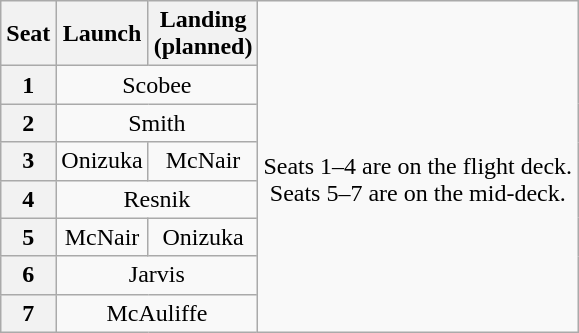<table class="wikitable" style="text-align:center">
<tr>
<th>Seat</th>
<th>Launch</th>
<th>Landing<br>(planned)</th>
<td rowspan=8><br>Seats 1–4 are on the flight deck.<br>Seats 5–7 are on the mid-deck.</td>
</tr>
<tr>
<th>1</th>
<td colspan=2>Scobee</td>
</tr>
<tr>
<th>2</th>
<td colspan=2>Smith</td>
</tr>
<tr>
<th>3</th>
<td>Onizuka</td>
<td>McNair</td>
</tr>
<tr>
<th>4</th>
<td colspan=2>Resnik</td>
</tr>
<tr>
<th>5</th>
<td>McNair</td>
<td>Onizuka</td>
</tr>
<tr>
<th>6</th>
<td colspan=2>Jarvis</td>
</tr>
<tr>
<th>7</th>
<td colspan=2>McAuliffe</td>
</tr>
</table>
